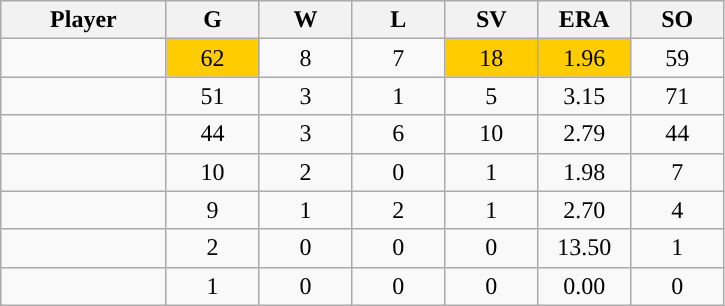<table class="wikitable sortable">
<tr>
<th bgcolor="#DDDDFF" width="16%">Player</th>
<th bgcolor="#DDDDFF" width="9%">G</th>
<th bgcolor="#DDDDFF" width="9%">W</th>
<th bgcolor="#DDDDFF" width="9%">L</th>
<th bgcolor="#DDDDFF" width="9%">SV</th>
<th bgcolor="#DDDDFF" width="9%">ERA</th>
<th bgcolor="#DDDDFF" width="9%">SO</th>
</tr>
<tr align="center">
<td></td>
<td style="background:#fc0;">62</td>
<td>8</td>
<td>7</td>
<td style="background:#fc0;">18</td>
<td style="background:#fc0;">1.96</td>
<td>59</td>
</tr>
<tr align="center">
<td></td>
<td>51</td>
<td>3</td>
<td>1</td>
<td>5</td>
<td>3.15</td>
<td>71</td>
</tr>
<tr align="center">
<td></td>
<td>44</td>
<td>3</td>
<td>6</td>
<td>10</td>
<td>2.79</td>
<td>44</td>
</tr>
<tr align="center">
<td></td>
<td>10</td>
<td>2</td>
<td>0</td>
<td>1</td>
<td>1.98</td>
<td>7</td>
</tr>
<tr align="center">
<td></td>
<td>9</td>
<td>1</td>
<td>2</td>
<td>1</td>
<td>2.70</td>
<td>4</td>
</tr>
<tr align="center">
<td></td>
<td>2</td>
<td>0</td>
<td>0</td>
<td>0</td>
<td>13.50</td>
<td>1</td>
</tr>
<tr align="center">
<td></td>
<td>1</td>
<td>0</td>
<td>0</td>
<td>0</td>
<td>0.00</td>
<td>0</td>
</tr>
</table>
